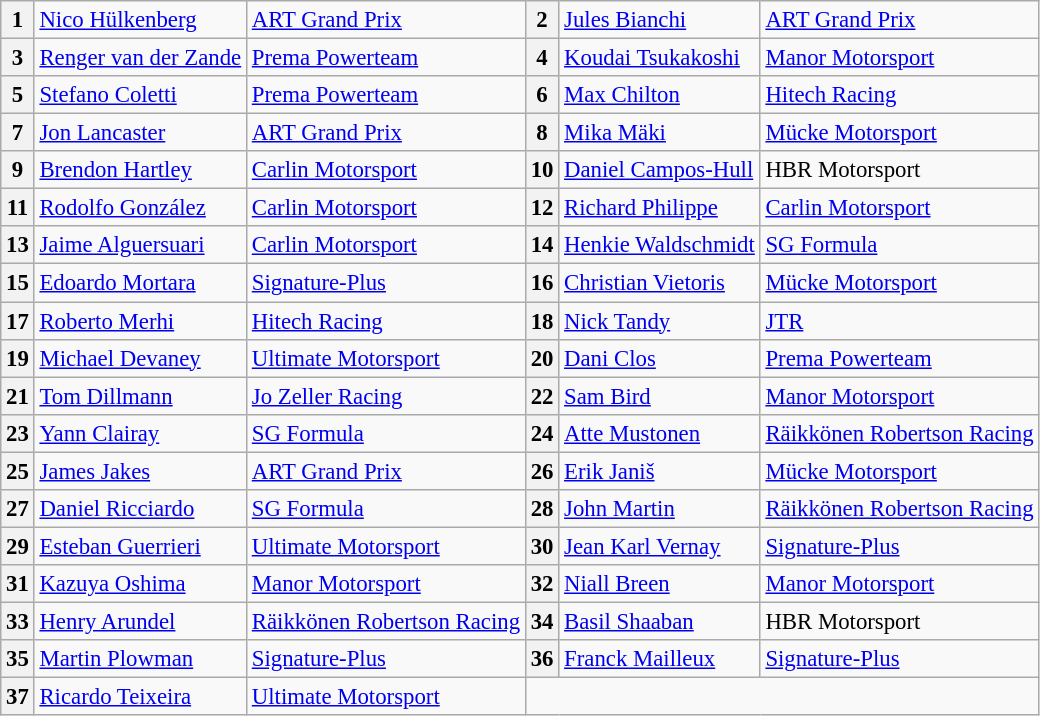<table class="wikitable" style="font-size: 95%;">
<tr>
<th>1</th>
<td> <a href='#'>Nico Hülkenberg</a></td>
<td><a href='#'>ART Grand Prix</a></td>
<th>2</th>
<td> <a href='#'>Jules Bianchi</a></td>
<td><a href='#'>ART Grand Prix</a></td>
</tr>
<tr>
<th>3</th>
<td> <a href='#'>Renger van der Zande</a></td>
<td><a href='#'>Prema Powerteam</a></td>
<th>4</th>
<td> <a href='#'>Koudai Tsukakoshi</a></td>
<td><a href='#'>Manor Motorsport</a></td>
</tr>
<tr>
<th>5</th>
<td> <a href='#'>Stefano Coletti</a></td>
<td><a href='#'>Prema Powerteam</a></td>
<th>6</th>
<td> <a href='#'>Max Chilton</a></td>
<td><a href='#'>Hitech Racing</a></td>
</tr>
<tr>
<th>7</th>
<td> <a href='#'>Jon Lancaster</a></td>
<td><a href='#'>ART Grand Prix</a></td>
<th>8</th>
<td> <a href='#'>Mika Mäki</a></td>
<td><a href='#'>Mücke Motorsport</a></td>
</tr>
<tr>
<th>9</th>
<td> <a href='#'>Brendon Hartley</a></td>
<td><a href='#'>Carlin Motorsport</a></td>
<th>10</th>
<td> <a href='#'>Daniel Campos-Hull</a></td>
<td>HBR Motorsport</td>
</tr>
<tr>
<th>11</th>
<td> <a href='#'>Rodolfo González</a></td>
<td><a href='#'>Carlin Motorsport</a></td>
<th>12</th>
<td> <a href='#'>Richard Philippe</a></td>
<td><a href='#'>Carlin Motorsport</a></td>
</tr>
<tr>
<th>13</th>
<td> <a href='#'>Jaime Alguersuari</a></td>
<td><a href='#'>Carlin Motorsport</a></td>
<th>14</th>
<td> <a href='#'>Henkie Waldschmidt</a></td>
<td><a href='#'>SG Formula</a></td>
</tr>
<tr>
<th>15</th>
<td> <a href='#'>Edoardo Mortara</a></td>
<td><a href='#'>Signature-Plus</a></td>
<th>16</th>
<td> <a href='#'>Christian Vietoris</a></td>
<td><a href='#'>Mücke Motorsport</a></td>
</tr>
<tr>
<th>17</th>
<td> <a href='#'>Roberto Merhi</a></td>
<td><a href='#'>Hitech Racing</a></td>
<th>18</th>
<td> <a href='#'>Nick Tandy</a></td>
<td><a href='#'>JTR</a></td>
</tr>
<tr>
<th>19</th>
<td> <a href='#'>Michael Devaney</a></td>
<td><a href='#'>Ultimate Motorsport</a></td>
<th>20</th>
<td> <a href='#'>Dani Clos</a></td>
<td><a href='#'>Prema Powerteam</a></td>
</tr>
<tr>
<th>21</th>
<td> <a href='#'>Tom Dillmann</a></td>
<td><a href='#'>Jo Zeller Racing</a></td>
<th>22</th>
<td> <a href='#'>Sam Bird</a></td>
<td><a href='#'>Manor Motorsport</a></td>
</tr>
<tr>
<th>23</th>
<td> <a href='#'>Yann Clairay</a></td>
<td><a href='#'>SG Formula</a></td>
<th>24</th>
<td> <a href='#'>Atte Mustonen</a></td>
<td><a href='#'>Räikkönen Robertson Racing</a></td>
</tr>
<tr>
<th>25</th>
<td> <a href='#'>James Jakes</a></td>
<td><a href='#'>ART Grand Prix</a></td>
<th>26</th>
<td> <a href='#'>Erik Janiš</a></td>
<td><a href='#'>Mücke Motorsport</a></td>
</tr>
<tr>
<th>27</th>
<td> <a href='#'>Daniel Ricciardo</a></td>
<td><a href='#'>SG Formula</a></td>
<th>28</th>
<td> <a href='#'>John Martin</a></td>
<td><a href='#'>Räikkönen Robertson Racing</a></td>
</tr>
<tr>
<th>29</th>
<td> <a href='#'>Esteban Guerrieri</a></td>
<td><a href='#'>Ultimate Motorsport</a></td>
<th>30</th>
<td> <a href='#'>Jean Karl Vernay</a></td>
<td><a href='#'>Signature-Plus</a></td>
</tr>
<tr>
<th>31</th>
<td> <a href='#'>Kazuya Oshima</a></td>
<td><a href='#'>Manor Motorsport</a></td>
<th>32</th>
<td> <a href='#'>Niall Breen</a></td>
<td><a href='#'>Manor Motorsport</a></td>
</tr>
<tr>
<th>33</th>
<td> <a href='#'>Henry Arundel</a></td>
<td><a href='#'>Räikkönen Robertson Racing</a></td>
<th>34</th>
<td> <a href='#'>Basil Shaaban</a></td>
<td>HBR Motorsport</td>
</tr>
<tr>
<th>35</th>
<td> <a href='#'>Martin Plowman</a></td>
<td><a href='#'>Signature-Plus</a></td>
<th>36</th>
<td> <a href='#'>Franck Mailleux</a></td>
<td><a href='#'>Signature-Plus</a></td>
</tr>
<tr>
<th>37</th>
<td> <a href='#'>Ricardo Teixeira</a></td>
<td><a href='#'>Ultimate Motorsport</a></td>
</tr>
</table>
